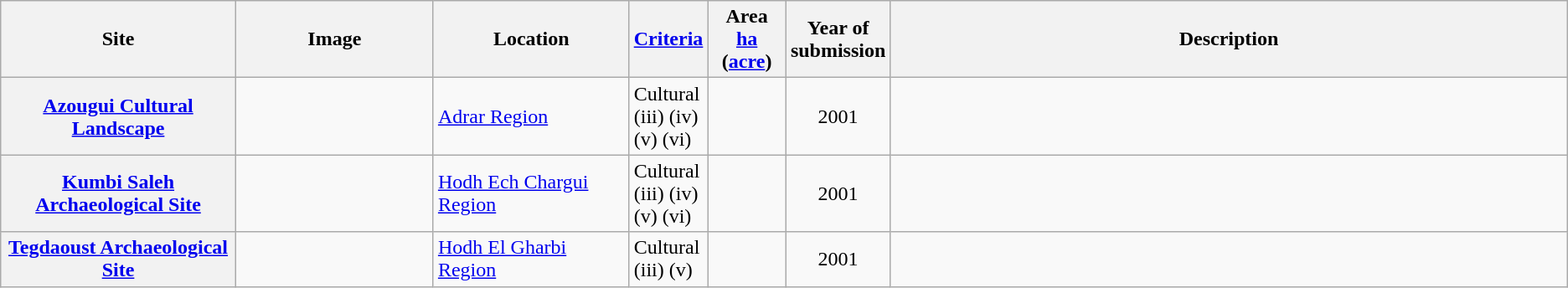<table class="wikitable sortable">
<tr>
<th scope="col" style="width:15%;">Site</th>
<th scope="col" class="unsortable" style="width:150px;">Image</th>
<th scope="col" style="width:12.5%;">Location</th>
<th scope="row" style="width:5%;"><a href='#'>Criteria</a></th>
<th scope="col" style="width:5%;">Area<br><a href='#'>ha</a> (<a href='#'>acre</a>)<br></th>
<th scope="col" style="width:5%;">Year of submission</th>
<th scope="col" class="unsortable">Description</th>
</tr>
<tr>
<th scope="row"><a href='#'>Azougui Cultural Landscape</a></th>
<td></td>
<td><a href='#'>Adrar Region</a><small></small></td>
<td>Cultural (iii) (iv) (v) (vi)</td>
<td></td>
<td align="center">2001</td>
<td></td>
</tr>
<tr>
<th scope="row"><a href='#'>Kumbi Saleh Archaeological Site</a></th>
<td></td>
<td><a href='#'>Hodh Ech Chargui Region</a> <small></small></td>
<td>Cultural (iii) (iv) (v) (vi)</td>
<td></td>
<td align="center">2001</td>
<td></td>
</tr>
<tr>
<th scope="row"><a href='#'>Tegdaoust Archaeological Site</a></th>
<td></td>
<td><a href='#'>Hodh El Gharbi Region</a> <small></small></td>
<td>Cultural (iii) (v)</td>
<td></td>
<td align="center">2001</td>
<td></td>
</tr>
</table>
